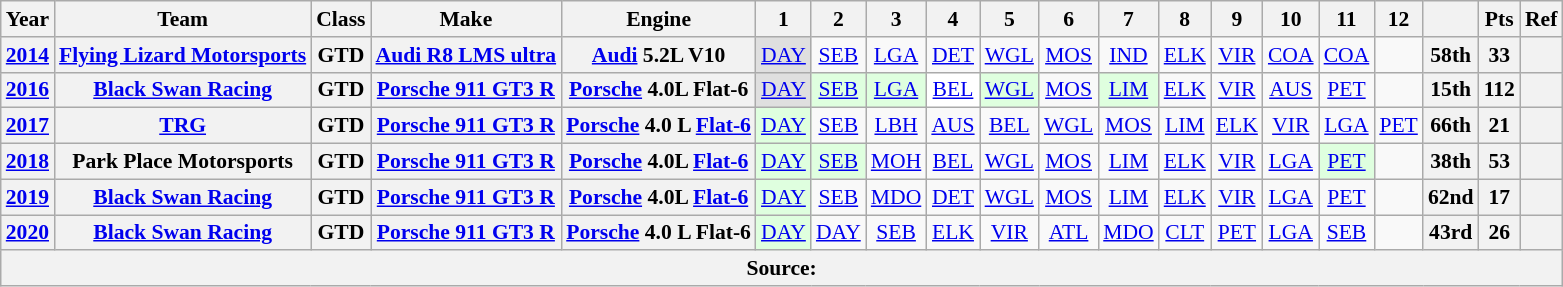<table class="wikitable" style="text-align:center; font-size:90%">
<tr>
<th>Year</th>
<th>Team</th>
<th>Class</th>
<th>Make</th>
<th>Engine</th>
<th>1</th>
<th>2</th>
<th>3</th>
<th>4</th>
<th>5</th>
<th>6</th>
<th>7</th>
<th>8</th>
<th>9</th>
<th>10</th>
<th>11</th>
<th>12</th>
<th></th>
<th>Pts</th>
<th>Ref</th>
</tr>
<tr>
<th><a href='#'>2014</a></th>
<th><a href='#'>Flying Lizard Motorsports</a></th>
<th>GTD</th>
<th><a href='#'>Audi R8 LMS ultra</a></th>
<th><a href='#'>Audi</a> 5.2L V10</th>
<td style="background:#DFDFDF;"><a href='#'>DAY</a><br></td>
<td style="background:#;"><a href='#'>SEB</a> <br></td>
<td style="background:#;"><a href='#'>LGA</a> <br></td>
<td style="background:#;"><a href='#'>DET</a> <br></td>
<td style="background:#;"><a href='#'>WGL</a> <br></td>
<td style="background:#;"><a href='#'>MOS</a> <br></td>
<td style="background:#;"><a href='#'>IND</a> <br></td>
<td style="background:#;"><a href='#'>ELK</a><br></td>
<td style="background:#;"><a href='#'>VIR</a> <br></td>
<td style="background:#;"><a href='#'>COA</a><br></td>
<td style="background:#;"><a href='#'>COA</a><br></td>
<td></td>
<th>58th</th>
<th>33</th>
<th></th>
</tr>
<tr>
<th><a href='#'>2016</a></th>
<th><a href='#'>Black Swan Racing</a></th>
<th>GTD</th>
<th><a href='#'>Porsche 911 GT3 R</a></th>
<th><a href='#'>Porsche</a> 4.0L Flat-6</th>
<td style="background:#DFDFDF;"><a href='#'>DAY</a><br></td>
<td style="background:#DFFFDF;"><a href='#'>SEB</a><br></td>
<td style="background:#DFFFDF;"><a href='#'>LGA</a><br></td>
<td style="background:#ffffff;"><a href='#'>BEL</a><br></td>
<td style="background:#DFFFDF;"><a href='#'>WGL</a><br></td>
<td style="background:#;"><a href='#'>MOS</a><br></td>
<td style="background:#DFFFDF;"><a href='#'>LIM</a><br></td>
<td style="background:#;"><a href='#'>ELK</a><br></td>
<td style="background:#;"><a href='#'>VIR</a><br></td>
<td style="background:#;"><a href='#'>AUS</a><br></td>
<td style="background:#;"><a href='#'>PET</a><br></td>
<td></td>
<th>15th</th>
<th>112</th>
<th></th>
</tr>
<tr>
<th><a href='#'>2017</a></th>
<th><a href='#'>TRG</a></th>
<th>GTD</th>
<th><a href='#'>Porsche 911 GT3 R</a></th>
<th><a href='#'>Porsche</a> 4.0 L <a href='#'>Flat-6</a></th>
<td style="background:#DFFFDF;"><a href='#'>DAY</a><br></td>
<td style="background:#;"><a href='#'>SEB</a><br></td>
<td style="background:#;"><a href='#'>LBH</a><br></td>
<td style="background:#;"><a href='#'>AUS</a><br></td>
<td style="background:#;"><a href='#'>BEL</a><br></td>
<td style="background:#;"><a href='#'>WGL</a><br></td>
<td style="background:#;"><a href='#'>MOS</a><br></td>
<td style="background:#;"><a href='#'>LIM</a><br></td>
<td style="background:#;"><a href='#'>ELK</a><br></td>
<td style="background:#;"><a href='#'>VIR</a><br></td>
<td style="background:#;"><a href='#'>LGA</a><br></td>
<td style="background:#;"><a href='#'>PET</a><br></td>
<th>66th</th>
<th>21</th>
<th></th>
</tr>
<tr>
<th><a href='#'>2018</a></th>
<th>Park Place Motorsports</th>
<th>GTD</th>
<th><a href='#'>Porsche 911 GT3 R</a></th>
<th><a href='#'>Porsche</a> 4.0L <a href='#'>Flat-6</a></th>
<td style="background:#dfffdf;"><a href='#'>DAY</a><br></td>
<td style="background:#dfffdf;"><a href='#'>SEB</a><br></td>
<td style="background:#;"><a href='#'>MOH</a><br></td>
<td style="background:#;"><a href='#'>BEL</a><br></td>
<td style="background:#;"><a href='#'>WGL</a><br></td>
<td style="background:#;"><a href='#'>MOS</a><br></td>
<td style="background:#;"><a href='#'>LIM</a><br></td>
<td style="background:#;"><a href='#'>ELK</a><br></td>
<td style="background:#;"><a href='#'>VIR</a><br></td>
<td style="background:#;"><a href='#'>LGA</a><br></td>
<td style="background:#DFFFDF;"><a href='#'>PET</a><br></td>
<td></td>
<th>38th</th>
<th>53</th>
<th></th>
</tr>
<tr>
<th><a href='#'>2019</a></th>
<th><a href='#'>Black Swan Racing</a></th>
<th>GTD</th>
<th><a href='#'>Porsche 911 GT3 R</a></th>
<th><a href='#'>Porsche</a> 4.0L <a href='#'>Flat-6</a></th>
<td style="background:#DFFFDF;"><a href='#'>DAY</a><br></td>
<td style="background:#;"><a href='#'>SEB</a><br></td>
<td style="background:#;"><a href='#'>MDO</a><br></td>
<td style="background:#;"><a href='#'>DET</a><br></td>
<td style="background:#;"><a href='#'>WGL</a><br></td>
<td style="background:#;"><a href='#'>MOS</a><br></td>
<td style="background:#;"><a href='#'>LIM</a><br></td>
<td style="background:#;"><a href='#'>ELK</a><br></td>
<td style="background:#;"><a href='#'>VIR</a><br></td>
<td style="background:#;"><a href='#'>LGA</a><br></td>
<td style="background:#;"><a href='#'>PET</a><br></td>
<td></td>
<th>62nd</th>
<th>17</th>
<th></th>
</tr>
<tr>
<th><a href='#'>2020</a></th>
<th><a href='#'>Black Swan Racing</a></th>
<th>GTD</th>
<th><a href='#'>Porsche 911 GT3 R</a></th>
<th><a href='#'>Porsche</a> 4.0 L Flat-6</th>
<td style="background:#DFFFDF;"><a href='#'>DAY</a><br></td>
<td style="background:#;"><a href='#'>DAY</a><br></td>
<td style="background:#;"><a href='#'>SEB</a><br></td>
<td style="background:#;"><a href='#'>ELK</a><br></td>
<td style="background:#;"><a href='#'>VIR</a><br></td>
<td style="background:#;"><a href='#'>ATL</a><br></td>
<td style="background:#;"><a href='#'>MDO</a><br></td>
<td style="background:#;"><a href='#'>CLT</a><br></td>
<td style="background:#;"><a href='#'>PET</a><br></td>
<td style="background:#;"><a href='#'>LGA</a><br></td>
<td style="background:#;"><a href='#'>SEB</a><br></td>
<td></td>
<th>43rd</th>
<th>26</th>
<th></th>
</tr>
<tr>
<th colspan="20">Source:</th>
</tr>
</table>
